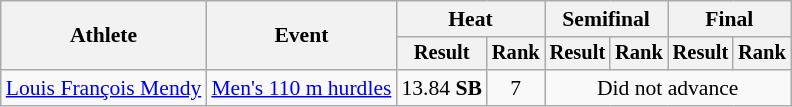<table class="wikitable" style="font-size:90%">
<tr>
<th rowspan="2">Athlete</th>
<th rowspan="2">Event</th>
<th colspan="2">Heat</th>
<th colspan="2">Semifinal</th>
<th colspan="2">Final</th>
</tr>
<tr style="font-size:95%">
<th>Result</th>
<th>Rank</th>
<th>Result</th>
<th>Rank</th>
<th>Result</th>
<th>Rank</th>
</tr>
<tr align=center>
<td align=left><a href='#'>Louis François Mendy</a></td>
<td align=left><a href='#'>Men's 110 m hurdles</a></td>
<td>13.84 <strong>SB</strong></td>
<td>7</td>
<td colspan="4">Did not advance</td>
</tr>
</table>
